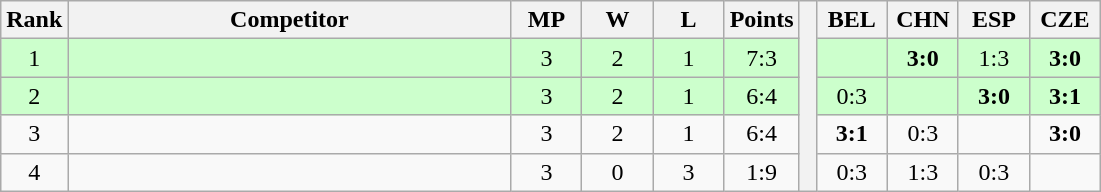<table class="wikitable" style="text-align:center">
<tr>
<th>Rank</th>
<th style="width:18em">Competitor</th>
<th style="width:2.5em">MP</th>
<th style="width:2.5em">W</th>
<th style="width:2.5em">L</th>
<th>Points</th>
<th rowspan="5"> </th>
<th style="width:2.5em">BEL</th>
<th style="width:2.5em">CHN</th>
<th style="width:2.5em">ESP</th>
<th style="width:2.5em">CZE</th>
</tr>
<tr style="background:#cfc;">
<td>1</td>
<td style="text-align:left"></td>
<td>3</td>
<td>2</td>
<td>1</td>
<td>7:3</td>
<td></td>
<td><strong>3:0</strong></td>
<td>1:3</td>
<td><strong>3:0</strong></td>
</tr>
<tr style="background:#cfc;">
<td>2</td>
<td style="text-align:left"></td>
<td>3</td>
<td>2</td>
<td>1</td>
<td>6:4</td>
<td>0:3</td>
<td></td>
<td><strong>3:0</strong></td>
<td><strong>3:1</strong></td>
</tr>
<tr>
<td>3</td>
<td style="text-align:left"></td>
<td>3</td>
<td>2</td>
<td>1</td>
<td>6:4</td>
<td><strong>3:1</strong></td>
<td>0:3</td>
<td></td>
<td><strong>3:0</strong></td>
</tr>
<tr>
<td>4</td>
<td style="text-align:left"></td>
<td>3</td>
<td>0</td>
<td>3</td>
<td>1:9</td>
<td>0:3</td>
<td>1:3</td>
<td>0:3</td>
<td></td>
</tr>
</table>
